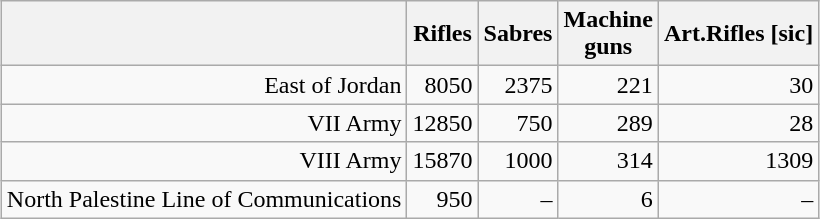<table class="wikitable" style="margin:1em auto; text-align:right;">
<tr>
<th></th>
<th>Rifles</th>
<th>Sabres</th>
<th>Machine<br>guns</th>
<th>Art.Rifles [sic]</th>
</tr>
<tr>
<td>East of Jordan</td>
<td>8050</td>
<td>2375</td>
<td>221</td>
<td>30</td>
</tr>
<tr>
<td>VII Army</td>
<td>12850</td>
<td>750</td>
<td>289</td>
<td>28</td>
</tr>
<tr>
<td>VIII Army</td>
<td>15870</td>
<td>1000</td>
<td>314</td>
<td>1309</td>
</tr>
<tr>
<td>North Palestine Line of Communications</td>
<td>950</td>
<td> –</td>
<td>6</td>
<td> –</td>
</tr>
</table>
